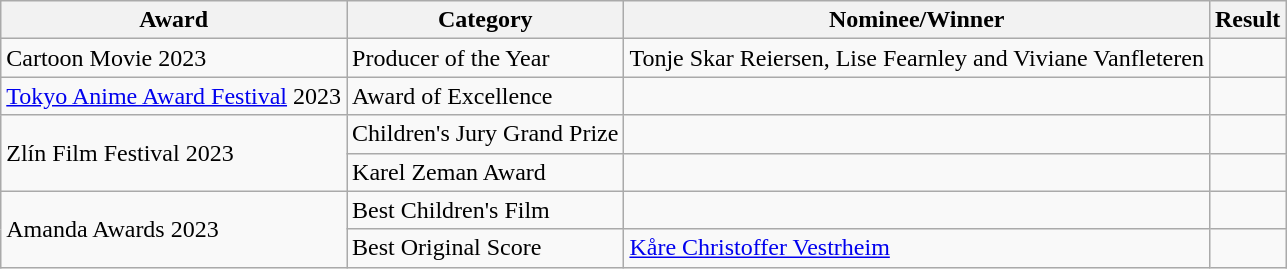<table class="wikitable">
<tr>
<th>Award</th>
<th>Category</th>
<th>Nominee/Winner</th>
<th>Result</th>
</tr>
<tr>
<td>Cartoon Movie 2023</td>
<td>Producer of the Year</td>
<td>Tonje Skar Reiersen, Lise Fearnley and Viviane Vanfleteren</td>
<td></td>
</tr>
<tr>
<td><a href='#'>Tokyo Anime Award Festival</a> 2023</td>
<td>Award of Excellence</td>
<td></td>
<td></td>
</tr>
<tr>
<td rowspan=2>Zlín Film Festival 2023</td>
<td>Children's Jury Grand Prize</td>
<td></td>
<td></td>
</tr>
<tr>
<td>Karel Zeman Award</td>
<td></td>
<td></td>
</tr>
<tr>
<td rowspan="2">Amanda Awards 2023</td>
<td>Best Children's Film</td>
<td></td>
<td></td>
</tr>
<tr>
<td>Best Original Score</td>
<td><a href='#'>Kåre Christoffer Vestrheim</a></td>
<td></td>
</tr>
</table>
